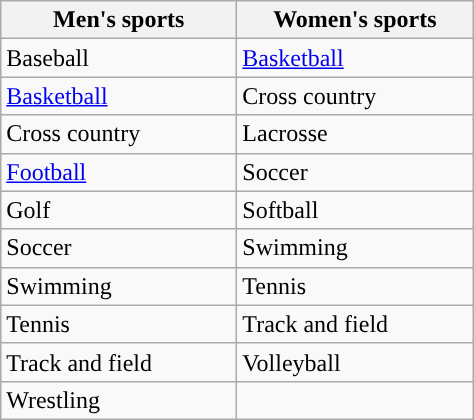<table class="wikitable"; style= "text-align: ">
<tr>
<th width=150px>Men's sports</th>
<th width=150px>Women's sports</th>
</tr>
<tr>
<td>Baseball</td>
<td><a href='#'>Basketball</a></td>
</tr>
<tr>
<td><a href='#'>Basketball</a></td>
<td>Cross country</td>
</tr>
<tr>
<td>Cross country</td>
<td>Lacrosse</td>
</tr>
<tr>
<td><a href='#'>Football</a></td>
<td>Soccer</td>
</tr>
<tr>
<td>Golf</td>
<td>Softball</td>
</tr>
<tr>
<td>Soccer</td>
<td>Swimming</td>
</tr>
<tr>
<td>Swimming</td>
<td>Tennis</td>
</tr>
<tr>
<td>Tennis</td>
<td>Track and field</td>
</tr>
<tr>
<td>Track and field</td>
<td>Volleyball</td>
</tr>
<tr>
<td>Wrestling</td>
<td></td>
</tr>
</table>
